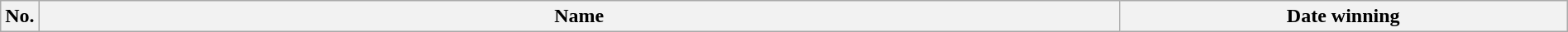<table class="wikitable" width=100%>
<tr>
<th style="width:1%;">No.</th>
<th style="width:70%;">Name</th>
<th style="width:29%;">Date winning</th>
</tr>
</table>
